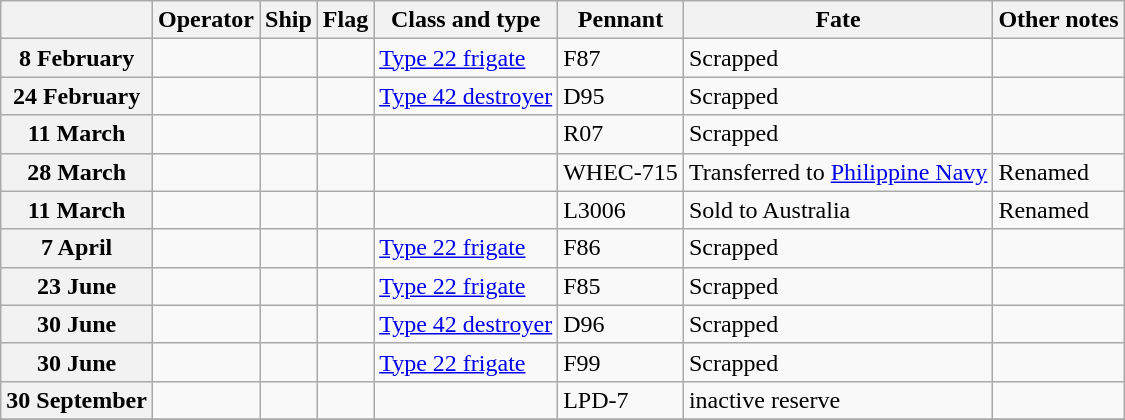<table Class="wikitable">
<tr>
<th></th>
<th>Operator</th>
<th>Ship</th>
<th>Flag</th>
<th>Class and type</th>
<th>Pennant</th>
<th>Fate</th>
<th>Other notes</th>
</tr>
<tr ---->
<th>8 February</th>
<td></td>
<td><strong></strong></td>
<td></td>
<td><a href='#'>Type 22 frigate</a></td>
<td>F87</td>
<td>Scrapped</td>
<td></td>
</tr>
<tr ---->
<th>24 February</th>
<td></td>
<td><strong></strong></td>
<td></td>
<td><a href='#'>Type 42 destroyer</a></td>
<td>D95</td>
<td>Scrapped</td>
<td></td>
</tr>
<tr ---->
<th>11 March</th>
<td></td>
<td><strong></strong></td>
<td></td>
<td></td>
<td>R07</td>
<td>Scrapped</td>
<td></td>
</tr>
<tr ---->
<th>28 March</th>
<td></td>
<td><strong></strong></td>
<td></td>
<td></td>
<td>WHEC-715</td>
<td>Transferred to <a href='#'>Philippine Navy</a></td>
<td> Renamed </td>
</tr>
<tr ---->
<th>11 March</th>
<td></td>
<td><strong></strong></td>
<td></td>
<td></td>
<td>L3006</td>
<td>Sold to Australia</td>
<td>Renamed </td>
</tr>
<tr ---->
<th>7 April</th>
<td></td>
<td><strong></strong></td>
<td></td>
<td><a href='#'>Type 22 frigate</a></td>
<td>F86</td>
<td>Scrapped</td>
<td></td>
</tr>
<tr ---->
<th>23 June</th>
<td></td>
<td><strong></strong></td>
<td></td>
<td><a href='#'>Type 22 frigate</a></td>
<td>F85</td>
<td>Scrapped</td>
<td></td>
</tr>
<tr ---->
<th>30 June</th>
<td></td>
<td><strong></strong></td>
<td></td>
<td><a href='#'>Type 42 destroyer</a></td>
<td>D96</td>
<td>Scrapped</td>
<td></td>
</tr>
<tr ---->
<th>30 June</th>
<td></td>
<td><strong></strong></td>
<td></td>
<td><a href='#'>Type 22 frigate</a></td>
<td>F99</td>
<td>Scrapped</td>
<td></td>
</tr>
<tr ---->
<th>30 September</th>
<td></td>
<td><strong></strong></td>
<td></td>
<td></td>
<td>LPD-7</td>
<td>inactive reserve</td>
<td></td>
</tr>
<tr ---->
</tr>
</table>
